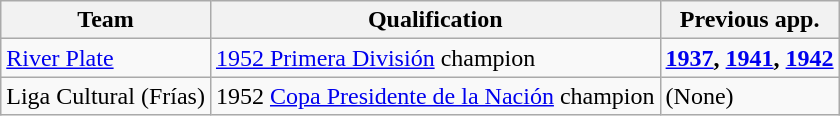<table class="wikitable">
<tr>
<th width=>Team</th>
<th width=>Qualification</th>
<th width=>Previous app.</th>
</tr>
<tr>
<td><a href='#'>River Plate</a></td>
<td><a href='#'>1952 Primera División</a> champion</td>
<td><strong><a href='#'>1937</a>, <a href='#'>1941</a>, <a href='#'>1942</a></strong></td>
</tr>
<tr>
<td>Liga Cultural (Frías)</td>
<td>1952 <a href='#'>Copa Presidente de la Nación</a> champion</td>
<td>(None)</td>
</tr>
</table>
